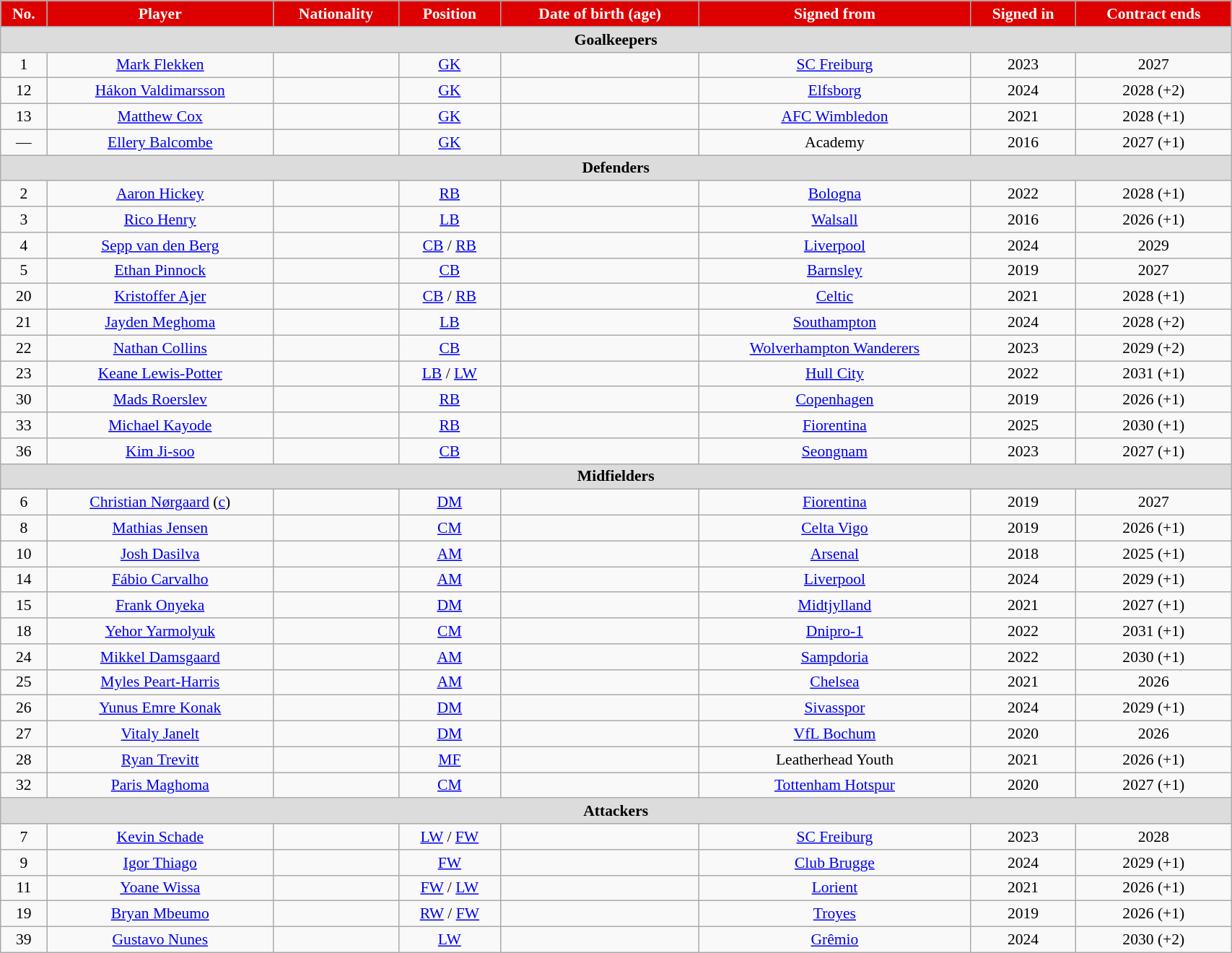<table class="wikitable" style="text-align:center; font-size:90%; width:90%;">
<tr>
<th style="background:#d00; color:white;">No.</th>
<th style="background:#d00; color:white;">Player</th>
<th style="background:#d00; color:white;">Nationality</th>
<th style="background:#d00; color:white;">Position</th>
<th style="background:#d00; color:white;">Date of birth (age)</th>
<th style="background:#d00; color:white;">Signed from</th>
<th style="background:#d00; color:white;">Signed in</th>
<th style="background:#d00; color:white;">Contract ends</th>
</tr>
<tr>
<th colspan="8" scope="row" style="background:#dcdcdc;">Goalkeepers</th>
</tr>
<tr>
<td>1</td>
<td><a href='#'>Mark Flekken</a></td>
<td></td>
<td><a href='#'>GK</a></td>
<td></td>
<td><a href='#'>SC Freiburg</a></td>
<td>2023</td>
<td>2027</td>
</tr>
<tr>
<td>12</td>
<td><a href='#'>Hákon Valdimarsson</a></td>
<td></td>
<td><a href='#'>GK</a></td>
<td></td>
<td><a href='#'>Elfsborg</a></td>
<td>2024</td>
<td>2028 (+2)</td>
</tr>
<tr>
<td>13</td>
<td><a href='#'>Matthew Cox</a></td>
<td></td>
<td><a href='#'>GK</a></td>
<td></td>
<td><a href='#'>AFC Wimbledon</a></td>
<td>2021</td>
<td>2028 (+1)</td>
</tr>
<tr>
<td>—</td>
<td><a href='#'>Ellery Balcombe</a></td>
<td></td>
<td><a href='#'>GK</a></td>
<td></td>
<td>Academy</td>
<td>2016</td>
<td>2027 (+1)</td>
</tr>
<tr>
<th colspan="8" scope="row" style="background:#dcdcdc;">Defenders</th>
</tr>
<tr>
<td>2</td>
<td><a href='#'>Aaron Hickey</a></td>
<td></td>
<td><a href='#'>RB</a></td>
<td></td>
<td><a href='#'>Bologna</a></td>
<td>2022</td>
<td>2028 (+1)</td>
</tr>
<tr>
<td>3</td>
<td><a href='#'>Rico Henry</a></td>
<td></td>
<td><a href='#'>LB</a></td>
<td></td>
<td><a href='#'>Walsall</a></td>
<td>2016</td>
<td>2026 (+1)</td>
</tr>
<tr>
<td>4</td>
<td><a href='#'>Sepp van den Berg</a></td>
<td></td>
<td><a href='#'>CB</a> / <a href='#'>RB</a></td>
<td></td>
<td><a href='#'>Liverpool</a></td>
<td>2024</td>
<td>2029</td>
</tr>
<tr>
<td>5</td>
<td><a href='#'>Ethan Pinnock</a></td>
<td></td>
<td><a href='#'>CB</a></td>
<td></td>
<td><a href='#'>Barnsley</a></td>
<td>2019</td>
<td>2027</td>
</tr>
<tr>
<td>20</td>
<td><a href='#'>Kristoffer Ajer</a></td>
<td></td>
<td><a href='#'>CB</a> / <a href='#'>RB</a></td>
<td></td>
<td><a href='#'>Celtic</a></td>
<td>2021</td>
<td>2028 (+1)</td>
</tr>
<tr>
<td>21</td>
<td><a href='#'>Jayden Meghoma</a></td>
<td></td>
<td><a href='#'>LB</a></td>
<td></td>
<td><a href='#'>Southampton</a></td>
<td>2024</td>
<td>2028 (+2)</td>
</tr>
<tr>
<td>22</td>
<td><a href='#'>Nathan Collins</a></td>
<td></td>
<td><a href='#'>CB</a></td>
<td></td>
<td><a href='#'>Wolverhampton Wanderers</a></td>
<td>2023</td>
<td>2029 (+2)</td>
</tr>
<tr>
<td>23</td>
<td><a href='#'>Keane Lewis-Potter</a></td>
<td></td>
<td><a href='#'>LB</a> / <a href='#'>LW</a></td>
<td></td>
<td><a href='#'>Hull City</a></td>
<td>2022</td>
<td>2031 (+1)</td>
</tr>
<tr>
<td>30</td>
<td><a href='#'>Mads Roerslev</a></td>
<td></td>
<td><a href='#'>RB</a></td>
<td></td>
<td><a href='#'>Copenhagen</a></td>
<td>2019</td>
<td>2026 (+1)</td>
</tr>
<tr>
<td>33</td>
<td><a href='#'>Michael Kayode</a></td>
<td></td>
<td><a href='#'>RB</a></td>
<td></td>
<td><a href='#'>Fiorentina</a></td>
<td>2025</td>
<td>2030 (+1)</td>
</tr>
<tr>
<td>36</td>
<td><a href='#'>Kim Ji-soo</a></td>
<td></td>
<td><a href='#'>CB</a></td>
<td></td>
<td><a href='#'>Seongnam</a></td>
<td>2023</td>
<td>2027 (+1)</td>
</tr>
<tr>
<th colspan="8" scope="row" style="background:#dcdcdc;">Midfielders</th>
</tr>
<tr>
<td>6</td>
<td><a href='#'>Christian Nørgaard</a> (<a href='#'>c</a>)</td>
<td></td>
<td><a href='#'>DM</a></td>
<td></td>
<td><a href='#'>Fiorentina</a></td>
<td>2019</td>
<td>2027</td>
</tr>
<tr>
<td>8</td>
<td><a href='#'>Mathias Jensen</a></td>
<td></td>
<td><a href='#'>CM</a></td>
<td></td>
<td><a href='#'>Celta Vigo</a></td>
<td>2019</td>
<td>2026 (+1)</td>
</tr>
<tr>
<td>10</td>
<td><a href='#'>Josh Dasilva</a></td>
<td></td>
<td><a href='#'>AM</a></td>
<td></td>
<td><a href='#'>Arsenal</a></td>
<td>2018</td>
<td>2025 (+1)</td>
</tr>
<tr>
<td>14</td>
<td><a href='#'>Fábio Carvalho</a></td>
<td></td>
<td><a href='#'>AM</a></td>
<td></td>
<td><a href='#'>Liverpool</a></td>
<td>2024</td>
<td>2029 (+1)</td>
</tr>
<tr>
<td>15</td>
<td><a href='#'>Frank Onyeka</a></td>
<td></td>
<td><a href='#'>DM</a></td>
<td></td>
<td><a href='#'>Midtjylland</a></td>
<td>2021</td>
<td>2027 (+1)</td>
</tr>
<tr>
<td>18</td>
<td><a href='#'>Yehor Yarmolyuk</a></td>
<td></td>
<td><a href='#'>CM</a></td>
<td></td>
<td><a href='#'>Dnipro-1</a></td>
<td>2022</td>
<td>2031 (+1)</td>
</tr>
<tr>
<td>24</td>
<td><a href='#'>Mikkel Damsgaard</a></td>
<td></td>
<td><a href='#'>AM</a></td>
<td></td>
<td><a href='#'>Sampdoria</a></td>
<td>2022</td>
<td>2030 (+1)</td>
</tr>
<tr>
<td>25</td>
<td><a href='#'>Myles Peart-Harris</a></td>
<td></td>
<td><a href='#'>AM</a></td>
<td></td>
<td><a href='#'>Chelsea</a></td>
<td>2021</td>
<td>2026</td>
</tr>
<tr>
<td>26</td>
<td><a href='#'>Yunus Emre Konak</a></td>
<td></td>
<td><a href='#'>DM</a></td>
<td></td>
<td><a href='#'>Sivasspor</a></td>
<td>2024</td>
<td>2029 (+1)</td>
</tr>
<tr>
<td>27</td>
<td><a href='#'>Vitaly Janelt</a></td>
<td></td>
<td><a href='#'>DM</a></td>
<td></td>
<td><a href='#'>VfL Bochum</a></td>
<td>2020</td>
<td>2026</td>
</tr>
<tr>
<td>28</td>
<td><a href='#'>Ryan Trevitt</a></td>
<td></td>
<td><a href='#'>MF</a></td>
<td></td>
<td>Leatherhead Youth</td>
<td>2021</td>
<td>2026 (+1)</td>
</tr>
<tr>
<td>32</td>
<td><a href='#'>Paris Maghoma</a></td>
<td></td>
<td><a href='#'>CM</a></td>
<td></td>
<td><a href='#'>Tottenham Hotspur</a></td>
<td>2020</td>
<td>2027 (+1)</td>
</tr>
<tr>
<th colspan="8" scope="row" style="background:#dcdcdc;">Attackers</th>
</tr>
<tr>
<td>7</td>
<td><a href='#'>Kevin Schade</a></td>
<td></td>
<td><a href='#'>LW</a> / <a href='#'>FW</a></td>
<td></td>
<td><a href='#'>SC Freiburg</a></td>
<td>2023</td>
<td>2028</td>
</tr>
<tr>
<td>9</td>
<td><a href='#'>Igor Thiago</a></td>
<td></td>
<td><a href='#'>FW</a></td>
<td></td>
<td><a href='#'>Club Brugge</a></td>
<td>2024</td>
<td>2029 (+1)</td>
</tr>
<tr>
<td>11</td>
<td><a href='#'>Yoane Wissa</a></td>
<td></td>
<td><a href='#'>FW</a> / <a href='#'>LW</a></td>
<td></td>
<td><a href='#'>Lorient</a></td>
<td>2021</td>
<td>2026 (+1)</td>
</tr>
<tr>
<td>19</td>
<td><a href='#'>Bryan Mbeumo</a></td>
<td></td>
<td><a href='#'>RW</a> / <a href='#'>FW</a></td>
<td></td>
<td><a href='#'>Troyes</a></td>
<td>2019</td>
<td>2026 (+1)</td>
</tr>
<tr>
<td>39</td>
<td><a href='#'>Gustavo Nunes</a></td>
<td></td>
<td><a href='#'>LW</a></td>
<td></td>
<td><a href='#'>Grêmio</a></td>
<td>2024</td>
<td>2030 (+2)</td>
</tr>
</table>
